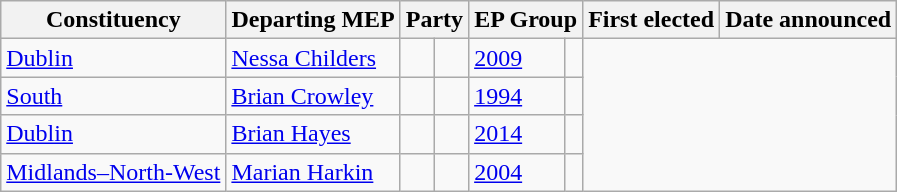<table class="wikitable sortable">
<tr>
<th>Constituency</th>
<th>Departing MEP</th>
<th colspan="2">Party</th>
<th colspan="2">EP Group</th>
<th>First elected</th>
<th>Date announced</th>
</tr>
<tr>
<td><a href='#'>Dublin</a></td>
<td data-sort-value="Childers, Nessa"><a href='#'>Nessa Childers</a></td>
<td></td>
<td></td>
<td><a href='#'>2009</a></td>
<td></td>
</tr>
<tr>
<td><a href='#'>South</a></td>
<td data-sort-value="Crowley, Brian"><a href='#'>Brian Crowley</a></td>
<td></td>
<td></td>
<td><a href='#'>1994</a></td>
<td></td>
</tr>
<tr>
<td><a href='#'>Dublin</a></td>
<td data-sort-value="Hayes, Brian"><a href='#'>Brian Hayes</a></td>
<td></td>
<td></td>
<td><a href='#'>2014</a></td>
<td></td>
</tr>
<tr>
<td><a href='#'>Midlands–North-West</a></td>
<td data-sort=value= "Harkin, Marian"><a href='#'>Marian Harkin</a></td>
<td></td>
<td></td>
<td><a href='#'>2004</a></td>
<td></td>
</tr>
</table>
